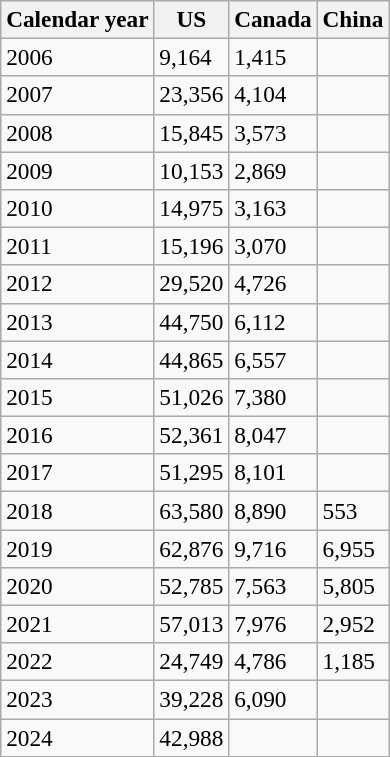<table class=wikitable style="font-size:97%"|->
<tr>
<th>Calendar year</th>
<th>US</th>
<th>Canada</th>
<th>China</th>
</tr>
<tr>
<td>2006</td>
<td>9,164</td>
<td>1,415</td>
<td></td>
</tr>
<tr>
<td>2007</td>
<td>23,356</td>
<td>4,104</td>
<td></td>
</tr>
<tr>
<td>2008</td>
<td>15,845</td>
<td>3,573</td>
<td></td>
</tr>
<tr>
<td>2009</td>
<td>10,153</td>
<td>2,869</td>
<td></td>
</tr>
<tr>
<td>2010</td>
<td>14,975</td>
<td>3,163</td>
<td></td>
</tr>
<tr>
<td>2011</td>
<td>15,196</td>
<td>3,070</td>
<td></td>
</tr>
<tr>
<td>2012</td>
<td>29,520</td>
<td>4,726</td>
<td></td>
</tr>
<tr>
<td>2013</td>
<td>44,750</td>
<td>6,112</td>
<td></td>
</tr>
<tr>
<td>2014</td>
<td>44,865</td>
<td>6,557</td>
<td></td>
</tr>
<tr>
<td>2015</td>
<td>51,026</td>
<td>7,380</td>
<td></td>
</tr>
<tr>
<td>2016</td>
<td>52,361</td>
<td>8,047</td>
<td></td>
</tr>
<tr>
<td>2017</td>
<td>51,295</td>
<td>8,101</td>
<td></td>
</tr>
<tr>
<td>2018</td>
<td>63,580</td>
<td>8,890</td>
<td>553</td>
</tr>
<tr>
<td>2019</td>
<td>62,876</td>
<td>9,716</td>
<td>6,955</td>
</tr>
<tr>
<td>2020</td>
<td>52,785</td>
<td>7,563</td>
<td>5,805</td>
</tr>
<tr>
<td>2021</td>
<td>57,013</td>
<td>7,976</td>
<td>2,952</td>
</tr>
<tr>
<td>2022</td>
<td>24,749</td>
<td>4,786</td>
<td>1,185</td>
</tr>
<tr>
<td>2023</td>
<td>39,228</td>
<td>6,090</td>
<td></td>
</tr>
<tr>
<td>2024</td>
<td>42,988</td>
<td></td>
<td></td>
</tr>
</table>
